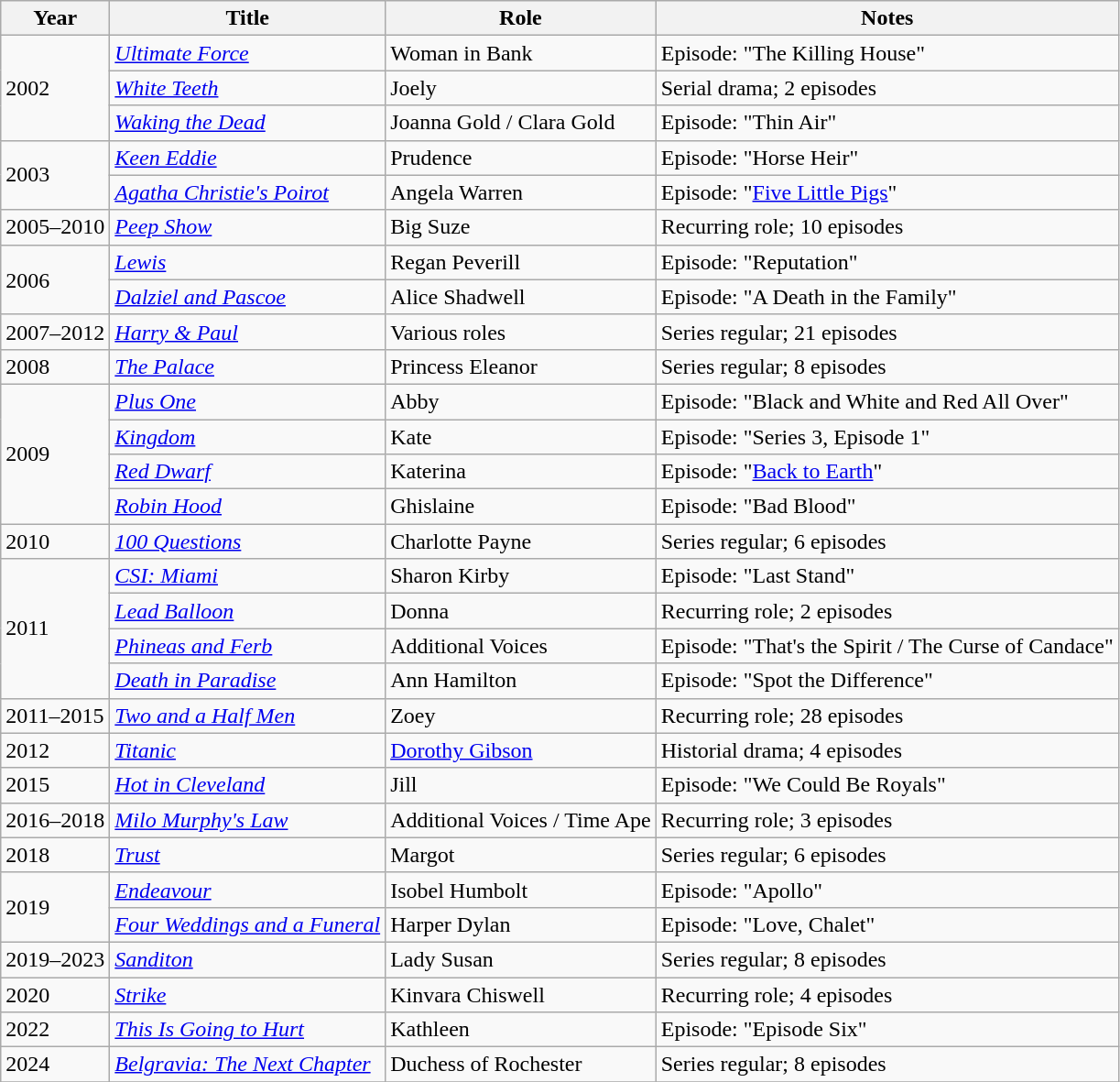<table class="wikitable sortable">
<tr>
<th>Year</th>
<th>Title</th>
<th>Role</th>
<th>Notes</th>
</tr>
<tr>
<td rowspan="3">2002</td>
<td><em><a href='#'>Ultimate Force</a></em></td>
<td>Woman in Bank</td>
<td>Episode: "The Killing House"</td>
</tr>
<tr>
<td><em><a href='#'>White Teeth</a></em></td>
<td>Joely</td>
<td>Serial drama; 2 episodes</td>
</tr>
<tr>
<td><em><a href='#'>Waking the Dead</a></em></td>
<td>Joanna Gold / Clara Gold</td>
<td>Episode: "Thin Air"</td>
</tr>
<tr>
<td rowspan="2">2003</td>
<td><em><a href='#'>Keen Eddie</a></em></td>
<td>Prudence</td>
<td>Episode: "Horse Heir"</td>
</tr>
<tr>
<td><em><a href='#'>Agatha Christie's Poirot</a></em></td>
<td>Angela Warren</td>
<td>Episode: "<a href='#'>Five Little Pigs</a>"</td>
</tr>
<tr>
<td>2005–2010</td>
<td><em><a href='#'>Peep Show</a></em></td>
<td>Big Suze</td>
<td>Recurring role; 10 episodes</td>
</tr>
<tr>
<td rowspan="2">2006</td>
<td><em><a href='#'>Lewis</a></em></td>
<td>Regan Peverill</td>
<td>Episode: "Reputation"</td>
</tr>
<tr>
<td><em><a href='#'>Dalziel and Pascoe</a></em></td>
<td>Alice Shadwell</td>
<td>Episode: "A Death in the Family"</td>
</tr>
<tr>
<td>2007–2012</td>
<td><em><a href='#'>Harry & Paul</a></em></td>
<td>Various roles</td>
<td>Series regular; 21 episodes</td>
</tr>
<tr>
<td>2008</td>
<td><em><a href='#'>The Palace</a></em></td>
<td>Princess Eleanor</td>
<td>Series regular; 8 episodes</td>
</tr>
<tr>
<td rowspan="4">2009</td>
<td><em><a href='#'>Plus One</a></em></td>
<td>Abby</td>
<td>Episode: "Black and White and Red All Over"</td>
</tr>
<tr>
<td><em><a href='#'>Kingdom</a></em></td>
<td>Kate</td>
<td>Episode: "Series 3, Episode 1"</td>
</tr>
<tr>
<td><em><a href='#'>Red Dwarf</a></em></td>
<td>Katerina</td>
<td>Episode: "<a href='#'>Back to Earth</a>"</td>
</tr>
<tr>
<td><em><a href='#'>Robin Hood</a></em></td>
<td>Ghislaine</td>
<td>Episode: "Bad Blood"</td>
</tr>
<tr>
<td>2010</td>
<td><em><a href='#'>100 Questions</a></em></td>
<td>Charlotte Payne</td>
<td>Series regular; 6 episodes</td>
</tr>
<tr>
<td rowspan="4">2011</td>
<td><em><a href='#'>CSI: Miami</a></em></td>
<td>Sharon Kirby</td>
<td>Episode: "Last Stand"</td>
</tr>
<tr>
<td><em><a href='#'>Lead Balloon</a></em></td>
<td>Donna</td>
<td>Recurring role; 2 episodes</td>
</tr>
<tr>
<td><em><a href='#'>Phineas and Ferb</a></em></td>
<td>Additional Voices</td>
<td>Episode: "That's the Spirit / The Curse of Candace"</td>
</tr>
<tr>
<td><em><a href='#'>Death in Paradise</a></em></td>
<td>Ann Hamilton</td>
<td>Episode: "Spot the Difference"</td>
</tr>
<tr>
<td>2011–2015</td>
<td><em><a href='#'>Two and a Half Men</a></em></td>
<td>Zoey</td>
<td>Recurring role; 28 episodes</td>
</tr>
<tr>
<td>2012</td>
<td><em><a href='#'>Titanic</a></em></td>
<td><a href='#'>Dorothy Gibson</a></td>
<td>Historial drama; 4 episodes</td>
</tr>
<tr>
<td>2015</td>
<td><em><a href='#'>Hot in Cleveland</a></em></td>
<td>Jill</td>
<td>Episode: "We Could Be Royals"</td>
</tr>
<tr>
<td>2016–2018</td>
<td><em><a href='#'>Milo Murphy's Law</a></em></td>
<td>Additional Voices / Time Ape</td>
<td>Recurring role; 3 episodes</td>
</tr>
<tr>
<td>2018</td>
<td><em><a href='#'>Trust</a></em></td>
<td>Margot</td>
<td>Series regular; 6 episodes</td>
</tr>
<tr>
<td rowspan="2">2019</td>
<td><em><a href='#'>Endeavour</a></em></td>
<td>Isobel Humbolt</td>
<td>Episode: "Apollo"</td>
</tr>
<tr>
<td><em><a href='#'>Four Weddings and a Funeral</a></em></td>
<td>Harper Dylan</td>
<td>Episode: "Love, Chalet"</td>
</tr>
<tr>
<td>2019–2023</td>
<td><em><a href='#'>Sanditon</a></em></td>
<td>Lady Susan</td>
<td>Series regular; 8 episodes</td>
</tr>
<tr>
<td>2020</td>
<td><em><a href='#'>Strike</a></em></td>
<td>Kinvara Chiswell</td>
<td>Recurring role; 4 episodes</td>
</tr>
<tr>
<td>2022</td>
<td><em><a href='#'>This Is Going to Hurt</a></em></td>
<td>Kathleen</td>
<td>Episode: "Episode Six"</td>
</tr>
<tr>
<td>2024</td>
<td><em><a href='#'>Belgravia: The Next Chapter</a></em></td>
<td>Duchess of Rochester</td>
<td>Series regular; 8 episodes</td>
</tr>
<tr>
</tr>
</table>
